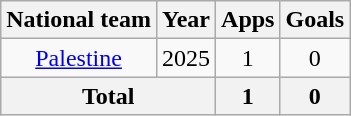<table class="wikitable" style="text-align:center">
<tr>
<th>National team</th>
<th>Year</th>
<th>Apps</th>
<th>Goals</th>
</tr>
<tr>
<td><a href='#'>Palestine</a></td>
<td>2025</td>
<td>1</td>
<td>0</td>
</tr>
<tr>
<th colspan="2">Total</th>
<th>1</th>
<th>0</th>
</tr>
</table>
